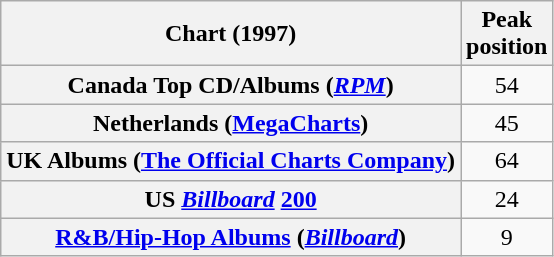<table class="wikitable plainrowheaders sortable">
<tr>
<th>Chart (1997)</th>
<th>Peak<br>position</th>
</tr>
<tr>
<th scope="row">Canada Top CD/Albums (<em><a href='#'>RPM</a></em>)</th>
<td style="text-align:center;">54</td>
</tr>
<tr>
<th scope="row">Netherlands (<a href='#'>MegaCharts</a>)</th>
<td style="text-align:center;">45</td>
</tr>
<tr>
<th scope="row">UK Albums (<a href='#'>The Official Charts Company</a>)</th>
<td style="text-align:center;">64</td>
</tr>
<tr>
<th scope="row">US <em><a href='#'>Billboard</a></em> <a href='#'>200</a></th>
<td style="text-align:center;">24</td>
</tr>
<tr>
<th scope="row"><a href='#'>R&B/Hip-Hop Albums</a> (<em><a href='#'>Billboard</a></em>)</th>
<td style="text-align:center;">9</td>
</tr>
</table>
